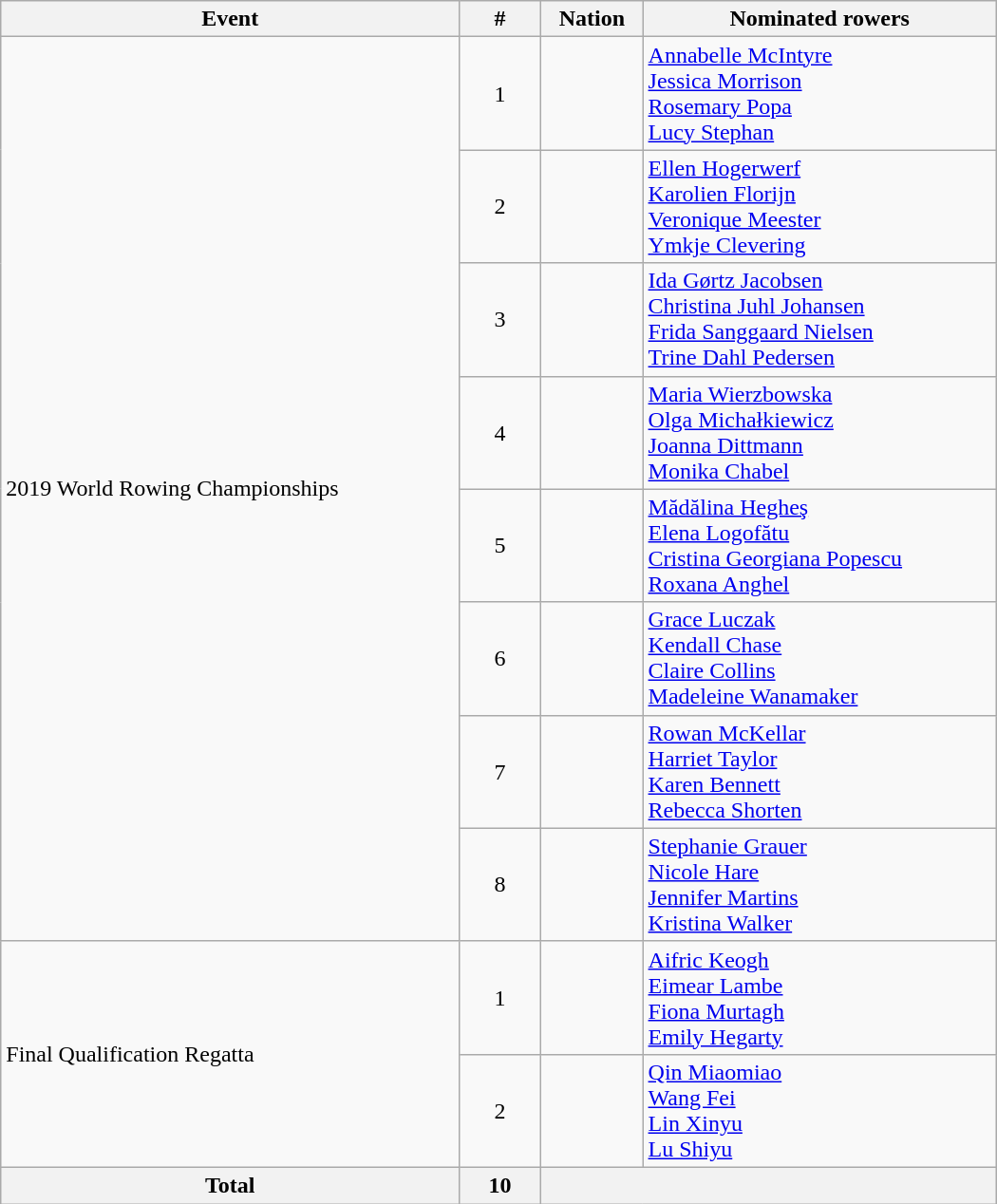<table class="wikitable"  style="width:700px; text-align:center;">
<tr>
<th>Event</th>
<th width=50>#</th>
<th>Nation</th>
<th>Nominated rowers</th>
</tr>
<tr>
<td rowspan=8 align=left>2019 World Rowing Championships</td>
<td>1</td>
<td align=left></td>
<td align=left><a href='#'>Annabelle McIntyre</a><br><a href='#'>Jessica Morrison</a><br><a href='#'>Rosemary Popa</a><br><a href='#'>Lucy Stephan</a></td>
</tr>
<tr>
<td>2</td>
<td align=left></td>
<td align=left><a href='#'>Ellen Hogerwerf</a><br><a href='#'>Karolien Florijn</a><br><a href='#'>Veronique Meester</a><br><a href='#'>Ymkje Clevering</a></td>
</tr>
<tr>
<td>3</td>
<td align=left></td>
<td align=left><a href='#'>Ida Gørtz Jacobsen</a><br><a href='#'>Christina Juhl Johansen</a><br><a href='#'>Frida Sanggaard Nielsen</a><br><a href='#'>Trine Dahl Pedersen</a></td>
</tr>
<tr>
<td>4</td>
<td align=left></td>
<td align=left><a href='#'>Maria Wierzbowska</a><br><a href='#'>Olga Michałkiewicz</a><br><a href='#'>Joanna Dittmann</a><br><a href='#'>Monika Chabel</a></td>
</tr>
<tr>
<td>5</td>
<td align=left></td>
<td align=left><a href='#'>Mădălina Hegheş</a><br><a href='#'>Elena Logofătu</a><br><a href='#'>Cristina Georgiana Popescu</a><br><a href='#'>Roxana Anghel</a></td>
</tr>
<tr>
<td>6</td>
<td align=left></td>
<td align=left><a href='#'>Grace Luczak</a><br><a href='#'>Kendall Chase</a><br><a href='#'>Claire Collins</a><br><a href='#'>Madeleine Wanamaker</a></td>
</tr>
<tr>
<td>7</td>
<td align=left></td>
<td align=left><a href='#'>Rowan McKellar</a><br><a href='#'>Harriet Taylor</a><br><a href='#'>Karen Bennett</a><br><a href='#'>Rebecca Shorten</a></td>
</tr>
<tr>
<td>8</td>
<td align=left></td>
<td align=left><a href='#'>Stephanie Grauer</a><br><a href='#'>Nicole Hare</a><br><a href='#'>Jennifer Martins</a><br><a href='#'>Kristina Walker</a></td>
</tr>
<tr>
<td rowspan=2 align=left>Final Qualification Regatta</td>
<td>1</td>
<td align=left></td>
<td align=left><a href='#'>Aifric Keogh</a><br><a href='#'>Eimear Lambe</a><br><a href='#'>Fiona Murtagh</a><br><a href='#'>Emily Hegarty</a></td>
</tr>
<tr>
<td>2</td>
<td align=left></td>
<td align=left><a href='#'>Qin Miaomiao</a><br><a href='#'>Wang Fei</a><br><a href='#'>Lin Xinyu</a><br><a href='#'>Lu Shiyu</a></td>
</tr>
<tr>
<th>Total</th>
<th>10</th>
<th colspan=2></th>
</tr>
</table>
